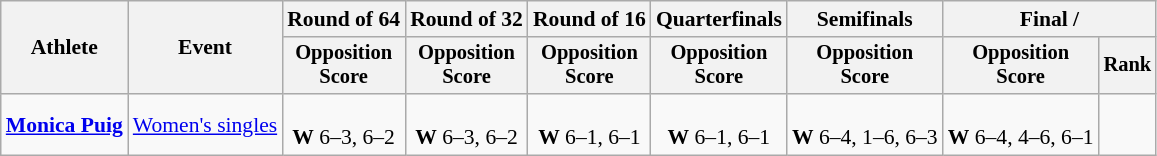<table class=wikitable style="font-size:90%">
<tr>
<th rowspan="2">Athlete</th>
<th rowspan="2">Event</th>
<th>Round of 64</th>
<th>Round of 32</th>
<th>Round of 16</th>
<th>Quarterfinals</th>
<th>Semifinals</th>
<th colspan=2>Final / </th>
</tr>
<tr style="font-size:95%">
<th>Opposition<br>Score</th>
<th>Opposition<br>Score</th>
<th>Opposition<br>Score</th>
<th>Opposition<br>Score</th>
<th>Opposition<br>Score</th>
<th>Opposition<br>Score</th>
<th>Rank</th>
</tr>
<tr align=center>
<td align=left><strong><a href='#'>Monica Puig</a></strong></td>
<td align=left><a href='#'>Women's singles</a></td>
<td><br><strong>W</strong> 6–3, 6–2</td>
<td><br><strong>W</strong> 6–3, 6–2</td>
<td><br><strong>W</strong> 6–1, 6–1</td>
<td><br><strong>W</strong> 6–1, 6–1</td>
<td><br><strong>W</strong> 6–4, 1–6, 6–3</td>
<td><br><strong>W</strong> 6–4, 4–6, 6–1</td>
<td></td>
</tr>
</table>
